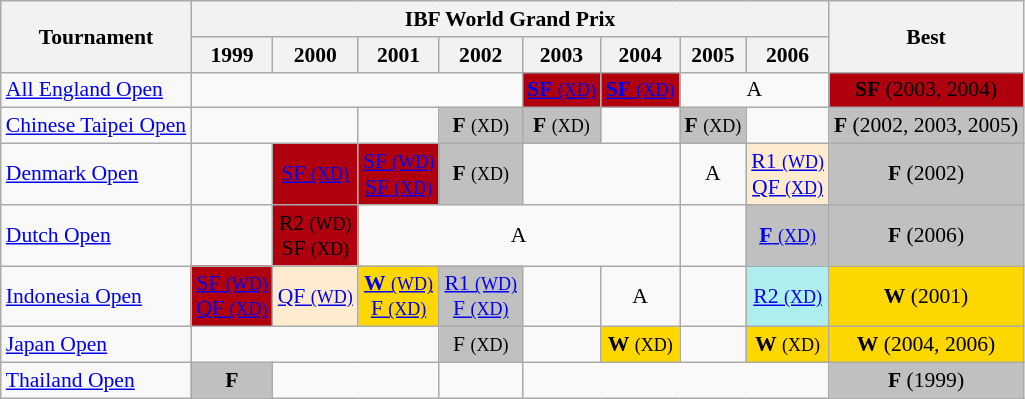<table class="wikitable" style="font-size: 90%; text-align:center">
<tr>
<th rowspan="2">Tournament</th>
<th colspan="8"><strong>IBF World Grand Prix</strong></th>
<th rowspan="2">Best</th>
</tr>
<tr>
<th>1999</th>
<th>2000</th>
<th>2001</th>
<th>2002</th>
<th>2003</th>
<th>2004</th>
<th>2005</th>
<th>2006</th>
</tr>
<tr>
<td align=left><a href='#'>All England Open</a></td>
<td colspan="4"></td>
<td bgcolor=Bronze><a href='#'><strong>SF</strong> <small>(XD)</small></a></td>
<td bgcolor=Bronze><a href='#'><strong>SF</strong> <small>(XD)</small></a></td>
<td colspan="2">A</td>
<td bgcolor=Bronze><strong>SF</strong> (2003, 2004)</td>
</tr>
<tr>
<td align=left><a href='#'>Chinese Taipei Open</a></td>
<td colspan="2"></td>
<td></td>
<td bgcolor=Silver><strong>F</strong> <small>(XD)</small></td>
<td bgcolor=Silver><strong>F</strong> <small>(XD)</small></td>
<td></td>
<td bgcolor=Silver><strong>F</strong> <small>(XD)</small></td>
<td></td>
<td bgcolor=Silver><strong>F</strong> (2002, 2003, 2005)</td>
</tr>
<tr>
<td align=left><a href='#'>Denmark Open</a></td>
<td></td>
<td bgcolor=Bronze><a href='#'>SF <small>(XD)</small></a></td>
<td bgcolor=Bronze><a href='#'>SF <small>(WD)</small></a> <br> <a href='#'>SF <small>(XD)</small></a></td>
<td bgcolor=Silver><strong>F</strong> <small>(XD)</small></td>
<td colspan="2"></td>
<td>A</td>
<td bgcolor=FFEBCD><a href='#'>R1 <small>(WD)</small></a> <br> <a href='#'>QF <small>(XD)</small></a></td>
<td bgcolor=Silver><strong>F</strong> (2002)</td>
</tr>
<tr>
<td align=left><a href='#'>Dutch Open</a></td>
<td></td>
<td bgcolor=Bronze>R2 <small>(WD)</small> <br> SF <small>(XD)</small></td>
<td colspan="4">A</td>
<td></td>
<td bgcolor=Silver><a href='#'><strong>F</strong> <small>(XD)</small></a></td>
<td bgcolor=Silver><strong>F</strong> (2006)</td>
</tr>
<tr>
<td align=left><a href='#'>Indonesia Open</a></td>
<td bgcolor=Bronze><a href='#'>SF <small>(WD)</small></a> <br> <a href='#'>QF <small>(XD)</small></a></td>
<td bgcolor=FFEBCD><a href='#'>QF <small>(WD)</small></a></td>
<td bgcolor=Gold><a href='#'><strong>W</strong> <small>(WD)</small></a> <br> <a href='#'>F <small>(XD)</small></a></td>
<td bgcolor=Silver><a href='#'>R1 <small>(WD)</small></a> <br> <a href='#'>F <small>(XD)</small></a></td>
<td></td>
<td>A</td>
<td></td>
<td bgcolor=AFEEEE><a href='#'>R2 <small>(XD)</small></a></td>
<td bgcolor=Gold><strong>W</strong> (2001)</td>
</tr>
<tr>
<td align=left><a href='#'>Japan Open</a></td>
<td colspan="3"></td>
<td bgcolor=Silver>F <small>(XD)</small></td>
<td></td>
<td bgcolor=Gold><strong>W</strong> <small>(XD)</small></td>
<td></td>
<td bgcolor=Gold><strong>W</strong> <small>(XD)</small></td>
<td bgcolor=Gold><strong>W</strong> (2004, 2006)</td>
</tr>
<tr>
<td align=left><a href='#'>Thailand Open</a></td>
<td bgcolor=Silver><strong>F</strong></td>
<td colspan="2"></td>
<td></td>
<td colspan="4"></td>
<td bgcolor=Silver><strong>F</strong> (1999)</td>
</tr>
</table>
